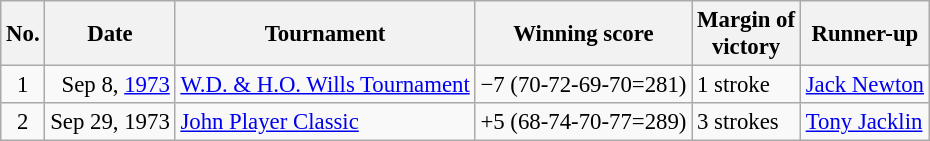<table class="wikitable" style="font-size:95%;">
<tr>
<th>No.</th>
<th>Date</th>
<th>Tournament</th>
<th>Winning score</th>
<th>Margin of<br>victory</th>
<th>Runner-up</th>
</tr>
<tr>
<td align=center>1</td>
<td align=right>Sep 8, <a href='#'>1973</a></td>
<td><a href='#'>W.D. & H.O. Wills Tournament</a></td>
<td>−7 (70-72-69-70=281)</td>
<td>1 stroke</td>
<td> <a href='#'>Jack Newton</a></td>
</tr>
<tr>
<td align=center>2</td>
<td align=right>Sep 29, 1973</td>
<td><a href='#'>John Player Classic</a></td>
<td>+5 (68-74-70-77=289)</td>
<td>3 strokes</td>
<td> <a href='#'>Tony Jacklin</a></td>
</tr>
</table>
